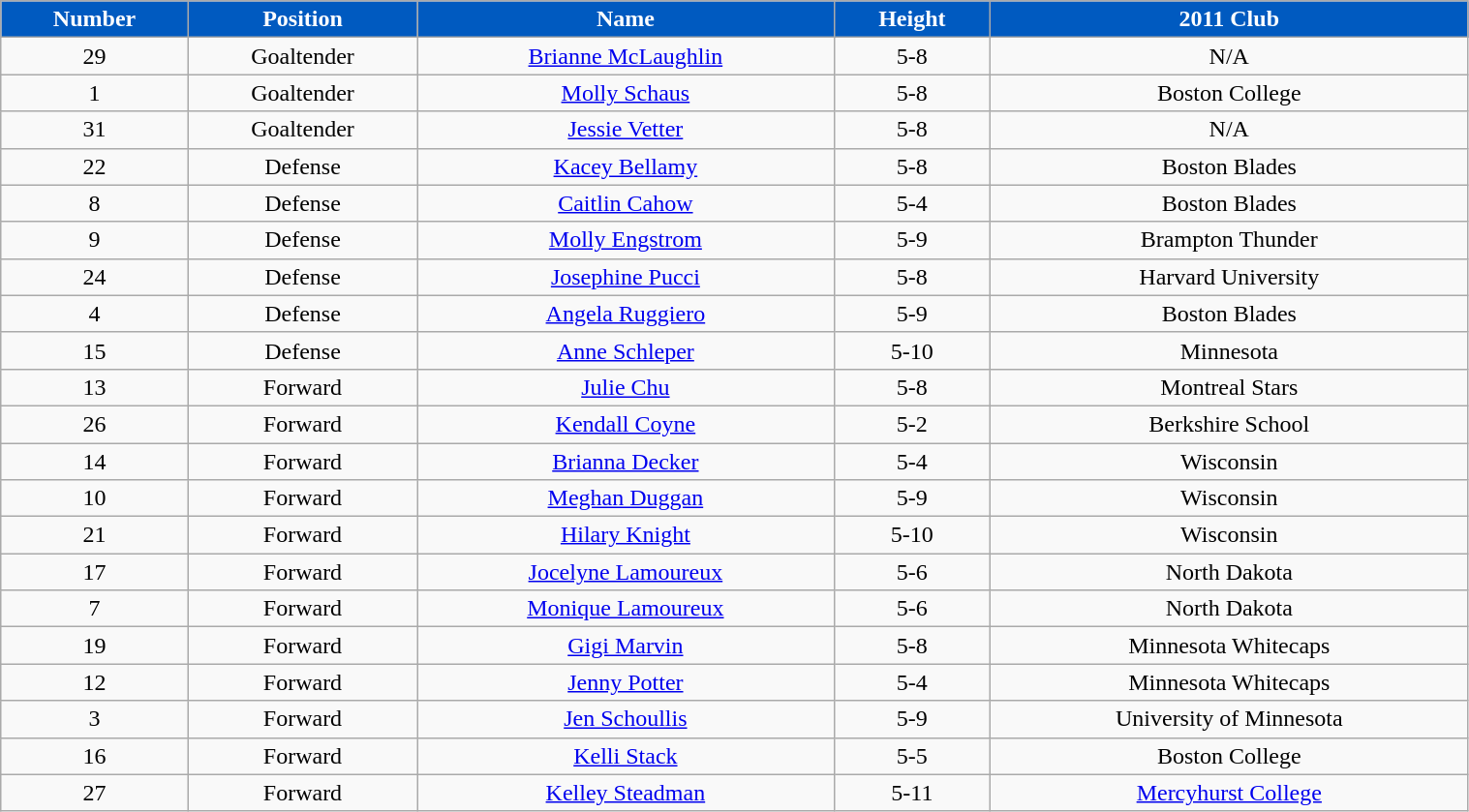<table class="wikitable" style="width:80%;">
<tr style="text-align:center; background:#005ac0; color:#fff;">
<td><strong>Number</strong></td>
<td><strong>Position</strong></td>
<td><strong>Name</strong></td>
<td><strong>Height</strong></td>
<td><strong>2011 Club</strong></td>
</tr>
<tr style="text-align:center;" bgcolor="">
<td>29</td>
<td>Goaltender</td>
<td><a href='#'>Brianne McLaughlin</a></td>
<td>5-8</td>
<td>N/A</td>
</tr>
<tr style="text-align:center;" bgcolor="">
<td>1</td>
<td>Goaltender</td>
<td><a href='#'>Molly Schaus</a></td>
<td>5-8</td>
<td>Boston College</td>
</tr>
<tr style="text-align:center;" bgcolor="">
<td>31</td>
<td>Goaltender</td>
<td><a href='#'>Jessie Vetter</a></td>
<td>5-8</td>
<td>N/A</td>
</tr>
<tr style="text-align:center;" bgcolor="">
<td>22</td>
<td>Defense</td>
<td><a href='#'>Kacey Bellamy</a></td>
<td>5-8</td>
<td>Boston Blades</td>
</tr>
<tr style="text-align:center;" bgcolor="">
<td>8</td>
<td>Defense</td>
<td><a href='#'>Caitlin Cahow</a></td>
<td>5-4</td>
<td>Boston Blades</td>
</tr>
<tr style="text-align:center;" bgcolor="">
<td>9</td>
<td>Defense</td>
<td><a href='#'>Molly Engstrom</a></td>
<td>5-9</td>
<td>Brampton Thunder</td>
</tr>
<tr style="text-align:center;" bgcolor="">
<td>24</td>
<td>Defense</td>
<td><a href='#'>Josephine Pucci</a></td>
<td>5-8</td>
<td>Harvard University</td>
</tr>
<tr style="text-align:center;" bgcolor="">
<td>4</td>
<td>Defense</td>
<td><a href='#'>Angela Ruggiero</a></td>
<td>5-9</td>
<td>Boston Blades</td>
</tr>
<tr style="text-align:center;" bgcolor="">
<td>15</td>
<td>Defense</td>
<td><a href='#'>Anne Schleper</a></td>
<td>5-10</td>
<td>Minnesota</td>
</tr>
<tr style="text-align:center;" bgcolor="">
<td>13</td>
<td>Forward</td>
<td><a href='#'>Julie Chu</a></td>
<td>5-8</td>
<td>Montreal Stars</td>
</tr>
<tr style="text-align:center;" bgcolor="">
<td>26</td>
<td>Forward</td>
<td><a href='#'>Kendall Coyne</a></td>
<td>5-2</td>
<td>Berkshire School</td>
</tr>
<tr style="text-align:center;" bgcolor="">
<td>14</td>
<td>Forward</td>
<td><a href='#'>Brianna Decker</a></td>
<td>5-4</td>
<td>Wisconsin</td>
</tr>
<tr style="text-align:center;" bgcolor="">
<td>10</td>
<td>Forward</td>
<td><a href='#'>Meghan Duggan</a></td>
<td>5-9</td>
<td>Wisconsin</td>
</tr>
<tr style="text-align:center;" bgcolor="">
<td>21</td>
<td>Forward</td>
<td><a href='#'>Hilary Knight</a></td>
<td>5-10</td>
<td>Wisconsin</td>
</tr>
<tr style="text-align:center;" bgcolor="">
<td>17</td>
<td>Forward</td>
<td><a href='#'>Jocelyne Lamoureux</a></td>
<td>5-6</td>
<td>North Dakota</td>
</tr>
<tr style="text-align:center;" bgcolor="">
<td>7</td>
<td>Forward</td>
<td><a href='#'>Monique Lamoureux</a></td>
<td>5-6</td>
<td>North Dakota</td>
</tr>
<tr style="text-align:center;" bgcolor="">
<td>19</td>
<td>Forward</td>
<td><a href='#'>Gigi Marvin</a></td>
<td>5-8</td>
<td>Minnesota Whitecaps</td>
</tr>
<tr style="text-align:center;" bgcolor="">
<td>12</td>
<td>Forward</td>
<td><a href='#'>Jenny Potter</a></td>
<td>5-4</td>
<td>Minnesota Whitecaps</td>
</tr>
<tr style="text-align:center;" bgcolor="">
<td>3</td>
<td>Forward</td>
<td><a href='#'>Jen Schoullis</a></td>
<td>5-9</td>
<td>University of Minnesota</td>
</tr>
<tr style="text-align:center;" bgcolor="">
<td>16</td>
<td>Forward</td>
<td><a href='#'>Kelli Stack</a></td>
<td>5-5</td>
<td>Boston College</td>
</tr>
<tr style="text-align:center;" bgcolor="">
<td>27</td>
<td>Forward</td>
<td><a href='#'>Kelley Steadman</a></td>
<td>5-11</td>
<td><a href='#'>Mercyhurst College</a></td>
</tr>
</table>
